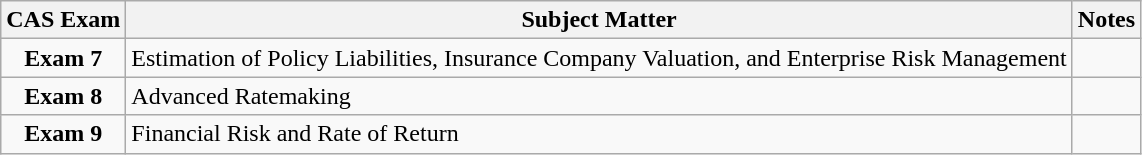<table class=wikitable>
<tr>
<th>CAS Exam</th>
<th>Subject Matter</th>
<th>Notes</th>
</tr>
<tr>
<td align=center><strong>Exam 7</strong></td>
<td>Estimation of Policy Liabilities, Insurance Company Valuation, and Enterprise Risk Management</td>
</tr>
<tr>
<td align=center><strong>Exam 8</strong></td>
<td>Advanced Ratemaking</td>
<td></td>
</tr>
<tr>
<td align=center><strong>Exam 9</strong></td>
<td>Financial Risk and Rate of Return</td>
<td></td>
</tr>
</table>
